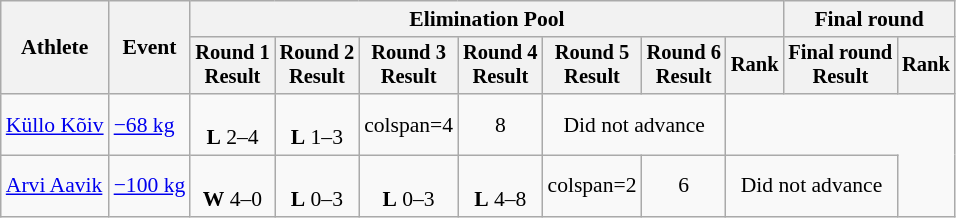<table class="wikitable" style="font-size:90%">
<tr>
<th rowspan="2">Athlete</th>
<th rowspan="2">Event</th>
<th colspan=7>Elimination Pool</th>
<th colspan=2>Final round</th>
</tr>
<tr style="font-size: 95%">
<th>Round 1<br>Result</th>
<th>Round 2<br>Result</th>
<th>Round 3<br>Result</th>
<th>Round 4<br>Result</th>
<th>Round 5<br>Result</th>
<th>Round 6<br>Result</th>
<th>Rank</th>
<th>Final round<br>Result</th>
<th>Rank</th>
</tr>
<tr align=center>
<td align=left><a href='#'>Küllo Kõiv</a></td>
<td align=left><a href='#'>−68 kg</a></td>
<td><br><strong>L</strong> 2–4</td>
<td><br><strong>L</strong> 1–3</td>
<td>colspan=4 </td>
<td>8</td>
<td colspan=2>Did not advance</td>
</tr>
<tr align=center>
<td align=left><a href='#'>Arvi Aavik</a></td>
<td align=left><a href='#'>−100 kg</a></td>
<td><br><strong>W</strong> 4–0</td>
<td><br><strong>L</strong> 0–3</td>
<td><br><strong>L</strong> 0–3</td>
<td><br><strong>L</strong> 4–8</td>
<td>colspan=2 </td>
<td>6</td>
<td colspan=2>Did not advance</td>
</tr>
</table>
